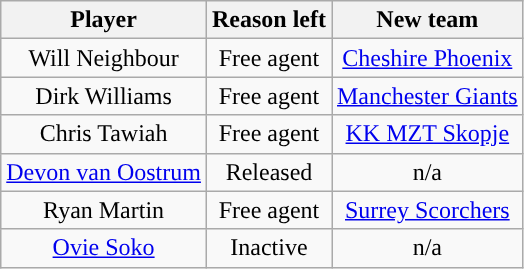<table class="wikitable sortable sortable" style="text-align: center">
<tr>
<th>Player</th>
<th>Reason left</th>
<th>New team</th>
</tr>
<tr>
<td>Will Neighbour</td>
<td>Free agent</td>
<td><a href='#'>Cheshire Phoenix</a></td>
</tr>
<tr>
<td>Dirk Williams</td>
<td>Free agent</td>
<td><a href='#'>Manchester Giants</a></td>
</tr>
<tr>
<td>Chris Tawiah</td>
<td>Free agent</td>
<td><a href='#'>KK MZT Skopje</a></td>
</tr>
<tr>
<td><a href='#'>Devon van Oostrum</a></td>
<td>Released</td>
<td>n/a</td>
</tr>
<tr>
<td>Ryan Martin</td>
<td>Free agent</td>
<td><a href='#'>Surrey Scorchers</a></td>
</tr>
<tr>
<td><a href='#'>Ovie Soko</a></td>
<td>Inactive</td>
<td>n/a</td>
</tr>
</table>
